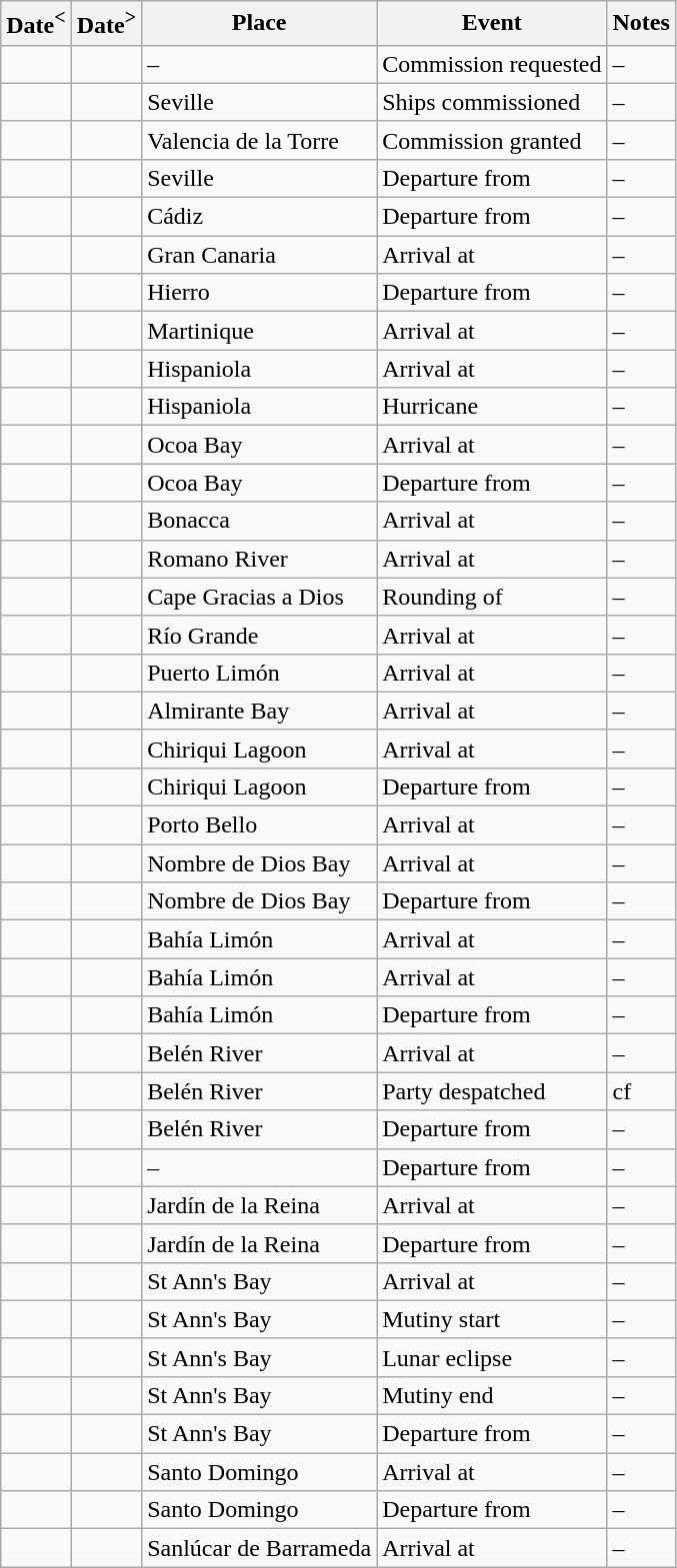<table class="wikitable sortable static-row-numbers col1right col2right mw-collapsible">
<tr>
<th data-sort-type=date>Date<sup><</sup></th>
<th data-sort-type=date>Date<sup>></sup></th>
<th data-sort-type=text>Place</th>
<th class=unsortable>Event</th>
<th class=unsortable>Notes</th>
</tr>
<tr>
<td></td>
<td></td>
<td>–</td>
<td>Commission requested</td>
<td>– </td>
</tr>
<tr>
<td></td>
<td></td>
<td>Seville</td>
<td>Ships commissioned</td>
<td>– </td>
</tr>
<tr>
<td></td>
<td></td>
<td>Valencia de la Torre</td>
<td>Commission granted</td>
<td>– </td>
</tr>
<tr>
<td></td>
<td></td>
<td>Seville</td>
<td>Departure from</td>
<td>– </td>
</tr>
<tr>
<td></td>
<td></td>
<td>Cádiz</td>
<td>Departure from</td>
<td>– </td>
</tr>
<tr>
<td></td>
<td></td>
<td>Gran Canaria</td>
<td>Arrival at</td>
<td>– </td>
</tr>
<tr>
<td></td>
<td></td>
<td>Hierro</td>
<td>Departure from</td>
<td>– </td>
</tr>
<tr>
<td></td>
<td></td>
<td>Martinique</td>
<td>Arrival at</td>
<td>– </td>
</tr>
<tr>
<td></td>
<td></td>
<td>Hispaniola</td>
<td>Arrival at</td>
<td>– </td>
</tr>
<tr>
<td></td>
<td></td>
<td>Hispaniola</td>
<td>Hurricane</td>
<td>– </td>
</tr>
<tr>
<td></td>
<td></td>
<td>Ocoa Bay</td>
<td>Arrival at</td>
<td>– </td>
</tr>
<tr>
<td></td>
<td></td>
<td>Ocoa Bay</td>
<td>Departure from</td>
<td>– </td>
</tr>
<tr>
<td></td>
<td></td>
<td>Bonacca</td>
<td>Arrival at</td>
<td>– </td>
</tr>
<tr>
<td></td>
<td></td>
<td>Romano River</td>
<td>Arrival at</td>
<td>– </td>
</tr>
<tr>
<td></td>
<td></td>
<td>Cape Gracias a Dios</td>
<td>Rounding of</td>
<td>– </td>
</tr>
<tr>
<td></td>
<td></td>
<td>Río Grande</td>
<td>Arrival at</td>
<td>– </td>
</tr>
<tr>
<td></td>
<td></td>
<td>Puerto Limón</td>
<td>Arrival at</td>
<td>– </td>
</tr>
<tr>
<td></td>
<td></td>
<td>Almirante Bay</td>
<td>Arrival at</td>
<td>– </td>
</tr>
<tr>
<td></td>
<td></td>
<td>Chiriqui Lagoon</td>
<td>Arrival at</td>
<td>– </td>
</tr>
<tr>
<td></td>
<td></td>
<td>Chiriqui Lagoon</td>
<td>Departure from</td>
<td>– </td>
</tr>
<tr>
<td></td>
<td></td>
<td>Porto Bello</td>
<td>Arrival at</td>
<td>– </td>
</tr>
<tr>
<td></td>
<td></td>
<td>Nombre de Dios Bay</td>
<td>Arrival at</td>
<td>– </td>
</tr>
<tr>
<td></td>
<td></td>
<td>Nombre de Dios Bay</td>
<td>Departure from</td>
<td>– </td>
</tr>
<tr>
<td></td>
<td></td>
<td>Bahía Limón</td>
<td>Arrival at</td>
<td>– </td>
</tr>
<tr>
<td></td>
<td></td>
<td>Bahía Limón</td>
<td>Arrival at</td>
<td>– </td>
</tr>
<tr>
<td></td>
<td></td>
<td>Bahía Limón</td>
<td>Departure from</td>
<td>– </td>
</tr>
<tr>
<td></td>
<td></td>
<td>Belén River</td>
<td>Arrival at</td>
<td>– </td>
</tr>
<tr>
<td></td>
<td></td>
<td>Belén River</td>
<td>Party despatched</td>
<td>cf</td>
</tr>
<tr>
<td></td>
<td></td>
<td>Belén River</td>
<td>Departure from</td>
<td>– </td>
</tr>
<tr>
<td></td>
<td></td>
<td>–</td>
<td>Departure from</td>
<td>– </td>
</tr>
<tr>
<td></td>
<td></td>
<td>Jardín de la Reina</td>
<td>Arrival at</td>
<td>– </td>
</tr>
<tr>
<td></td>
<td></td>
<td>Jardín de la Reina</td>
<td>Departure from</td>
<td>– </td>
</tr>
<tr>
<td></td>
<td></td>
<td>St Ann's Bay</td>
<td>Arrival at</td>
<td>– </td>
</tr>
<tr>
<td></td>
<td></td>
<td>St Ann's Bay</td>
<td>Mutiny start</td>
<td>– </td>
</tr>
<tr>
<td></td>
<td></td>
<td>St Ann's Bay</td>
<td>Lunar eclipse</td>
<td>– </td>
</tr>
<tr>
<td></td>
<td></td>
<td>St Ann's Bay</td>
<td>Mutiny end</td>
<td>– </td>
</tr>
<tr>
<td></td>
<td></td>
<td>St Ann's Bay</td>
<td>Departure from</td>
<td>– </td>
</tr>
<tr>
<td></td>
<td></td>
<td>Santo Domingo</td>
<td>Arrival at</td>
<td>– </td>
</tr>
<tr>
<td></td>
<td></td>
<td>Santo Domingo</td>
<td>Departure from</td>
<td>– </td>
</tr>
<tr>
<td></td>
<td></td>
<td>Sanlúcar de Barrameda</td>
<td>Arrival at</td>
<td>– </td>
</tr>
</table>
